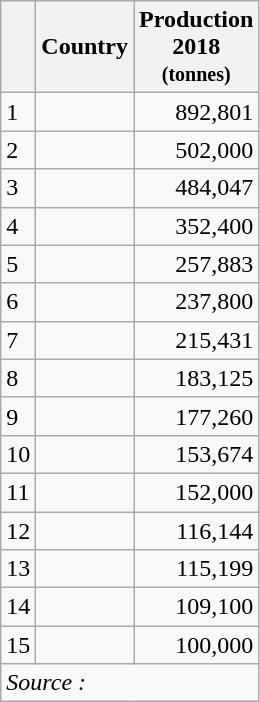<table class="wikitable floatright">
<tr>
<th></th>
<th>Country</th>
<th>Production<br> 2018<br><small>(tonnes)</small></th>
</tr>
<tr>
<td>1</td>
<td></td>
<td align="right">892,801</td>
</tr>
<tr>
<td>2</td>
<td></td>
<td align="right">502,000</td>
</tr>
<tr>
<td>3</td>
<td></td>
<td align="right">484,047</td>
</tr>
<tr>
<td>4</td>
<td></td>
<td align="right">352,400</td>
</tr>
<tr>
<td>5</td>
<td></td>
<td align="right">257,883</td>
</tr>
<tr>
<td>6</td>
<td></td>
<td align="right">237,800</td>
</tr>
<tr>
<td>7</td>
<td></td>
<td align="right">215,431</td>
</tr>
<tr>
<td>8</td>
<td></td>
<td align="right">183,125</td>
</tr>
<tr>
<td>9</td>
<td></td>
<td align="right">177,260</td>
</tr>
<tr>
<td>10</td>
<td></td>
<td align="right">153,674</td>
</tr>
<tr>
<td>11</td>
<td></td>
<td align="right">152,000</td>
</tr>
<tr>
<td>12</td>
<td></td>
<td align="right">116,144</td>
</tr>
<tr>
<td>13</td>
<td></td>
<td align="right">115,199</td>
</tr>
<tr>
<td>14</td>
<td></td>
<td align="right">109,100</td>
</tr>
<tr>
<td>15</td>
<td></td>
<td align="right">100,000</td>
</tr>
<tr>
<td colspan="5"><em>Source : </em></td>
</tr>
</table>
